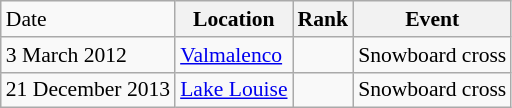<table class="wikitable sortable" style="font-size:90%" style="text-align:center">
<tr>
<td>Date</td>
<th>Location</th>
<th>Rank</th>
<th>Event</th>
</tr>
<tr>
<td>3 March 2012</td>
<td><a href='#'>Valmalenco</a></td>
<td></td>
<td>Snowboard cross</td>
</tr>
<tr>
<td>21 December 2013</td>
<td><a href='#'>Lake Louise</a></td>
<td></td>
<td>Snowboard cross</td>
</tr>
</table>
